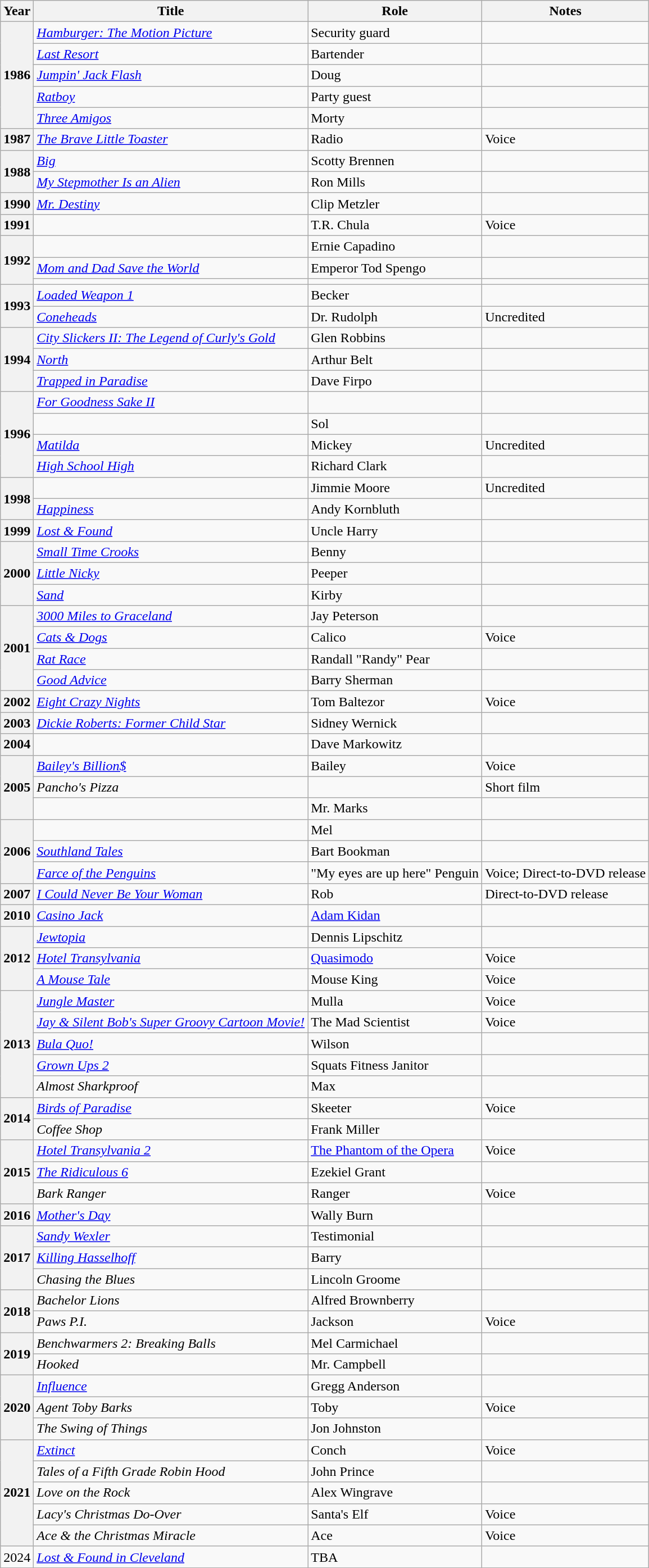<table class="wikitable plainrowheaders sortable">
<tr>
<th scope="col">Year</th>
<th scope="col">Title</th>
<th scope="col">Role</th>
<th scope="col" class="unsortable">Notes</th>
</tr>
<tr>
<th rowspan="5" scope="row">1986</th>
<td><em><a href='#'>Hamburger: The Motion Picture</a></em></td>
<td>Security guard</td>
<td></td>
</tr>
<tr>
<td><em><a href='#'>Last Resort</a></em></td>
<td>Bartender</td>
<td></td>
</tr>
<tr>
<td><em><a href='#'>Jumpin' Jack Flash</a></em></td>
<td>Doug</td>
<td></td>
</tr>
<tr>
<td><em><a href='#'>Ratboy</a></em></td>
<td>Party guest</td>
<td></td>
</tr>
<tr>
<td><em><a href='#'>Three Amigos</a></em></td>
<td>Morty</td>
<td></td>
</tr>
<tr>
<th scope="row">1987</th>
<td><em><a href='#'>The Brave Little Toaster</a></em></td>
<td>Radio</td>
<td>Voice</td>
</tr>
<tr>
<th rowspan="2" scope="row">1988</th>
<td><em><a href='#'>Big</a></em></td>
<td>Scotty Brennen</td>
<td></td>
</tr>
<tr>
<td><em><a href='#'>My Stepmother Is an Alien</a></em></td>
<td>Ron Mills</td>
<td></td>
</tr>
<tr>
<th scope="row">1990</th>
<td><em><a href='#'>Mr. Destiny</a></em></td>
<td>Clip Metzler</td>
<td></td>
</tr>
<tr>
<th scope="row">1991</th>
<td><em></em></td>
<td>T.R. Chula</td>
<td>Voice</td>
</tr>
<tr>
<th rowspan="3" scope="row">1992</th>
<td><em></em></td>
<td>Ernie Capadino</td>
<td></td>
</tr>
<tr>
<td><em><a href='#'>Mom and Dad Save the World</a></em></td>
<td>Emperor Tod Spengo</td>
<td></td>
</tr>
<tr>
<td><em></em></td>
<td></td>
<td></td>
</tr>
<tr>
<th rowspan="2" scope="row">1993</th>
<td><em><a href='#'>Loaded Weapon 1</a></em></td>
<td>Becker</td>
<td></td>
</tr>
<tr>
<td><em><a href='#'>Coneheads</a></em></td>
<td>Dr. Rudolph</td>
<td>Uncredited</td>
</tr>
<tr>
<th rowspan="3" scope="row">1994</th>
<td><em><a href='#'>City Slickers II: The Legend of Curly's Gold</a></em></td>
<td>Glen Robbins</td>
<td></td>
</tr>
<tr>
<td><em><a href='#'>North</a></em></td>
<td>Arthur Belt</td>
<td></td>
</tr>
<tr>
<td><em><a href='#'>Trapped in Paradise</a></em></td>
<td>Dave Firpo</td>
<td></td>
</tr>
<tr>
<th rowspan="4" scope="row">1996</th>
<td><em><a href='#'>For Goodness Sake II</a></em></td>
<td></td>
<td></td>
</tr>
<tr>
<td><em></em></td>
<td>Sol</td>
<td></td>
</tr>
<tr>
<td><em><a href='#'>Matilda</a></em></td>
<td>Mickey</td>
<td>Uncredited</td>
</tr>
<tr>
<td><em><a href='#'>High School High</a></em></td>
<td>Richard Clark</td>
<td></td>
</tr>
<tr>
<th rowspan="2" scope="row">1998</th>
<td><em></em></td>
<td>Jimmie Moore</td>
<td>Uncredited</td>
</tr>
<tr>
<td><em><a href='#'>Happiness</a></em></td>
<td>Andy Kornbluth</td>
<td></td>
</tr>
<tr>
<th scope="row">1999</th>
<td><em><a href='#'>Lost & Found</a></em></td>
<td>Uncle Harry</td>
<td></td>
</tr>
<tr>
<th rowspan="3" scope="row">2000</th>
<td><em><a href='#'>Small Time Crooks</a></em></td>
<td>Benny</td>
<td></td>
</tr>
<tr>
<td><em><a href='#'>Little Nicky</a></em></td>
<td>Peeper</td>
<td></td>
</tr>
<tr>
<td><em><a href='#'>Sand</a></em></td>
<td>Kirby</td>
<td></td>
</tr>
<tr>
<th rowspan="4" scope="row">2001</th>
<td><em><a href='#'>3000 Miles to Graceland</a></em></td>
<td>Jay Peterson</td>
<td></td>
</tr>
<tr>
<td><em><a href='#'>Cats & Dogs</a></em></td>
<td>Calico</td>
<td>Voice</td>
</tr>
<tr>
<td><em><a href='#'>Rat Race</a></em></td>
<td>Randall "Randy" Pear</td>
<td></td>
</tr>
<tr>
<td><em><a href='#'>Good Advice</a></em></td>
<td>Barry Sherman</td>
<td></td>
</tr>
<tr>
<th scope="row">2002</th>
<td><em><a href='#'>Eight Crazy Nights</a></em></td>
<td>Tom Baltezor</td>
<td>Voice</td>
</tr>
<tr>
<th scope="row">2003</th>
<td><em><a href='#'>Dickie Roberts: Former Child Star</a></em></td>
<td>Sidney Wernick</td>
<td></td>
</tr>
<tr>
<th scope="row">2004</th>
<td><em></em></td>
<td>Dave Markowitz</td>
<td></td>
</tr>
<tr>
<th rowspan="3" scope="row">2005</th>
<td><em><a href='#'>Bailey's Billion$</a></em></td>
<td>Bailey</td>
<td>Voice</td>
</tr>
<tr>
<td><em>Pancho's Pizza</em></td>
<td></td>
<td>Short film</td>
</tr>
<tr>
<td><em></em></td>
<td>Mr. Marks</td>
<td></td>
</tr>
<tr>
<th rowspan="3" scope="row">2006</th>
<td><em></em></td>
<td>Mel</td>
<td></td>
</tr>
<tr>
<td><em><a href='#'>Southland Tales</a></em></td>
<td>Bart Bookman</td>
<td></td>
</tr>
<tr>
<td><em><a href='#'>Farce of the Penguins</a></em></td>
<td>"My eyes are up here" Penguin</td>
<td>Voice; Direct-to-DVD release</td>
</tr>
<tr>
<th scope="row">2007</th>
<td><em><a href='#'>I Could Never Be Your Woman</a></em></td>
<td>Rob</td>
<td>Direct-to-DVD release</td>
</tr>
<tr>
<th scope="row">2010</th>
<td><em><a href='#'>Casino Jack</a></em></td>
<td><a href='#'>Adam Kidan</a></td>
<td></td>
</tr>
<tr>
<th rowspan="3" scope="row">2012</th>
<td><em><a href='#'>Jewtopia</a></em></td>
<td>Dennis Lipschitz</td>
<td></td>
</tr>
<tr>
<td><em><a href='#'>Hotel Transylvania</a></em></td>
<td><a href='#'>Quasimodo</a></td>
<td>Voice</td>
</tr>
<tr>
<td><em><a href='#'>A Mouse Tale</a></em></td>
<td>Mouse King</td>
<td>Voice</td>
</tr>
<tr>
<th rowspan="5" scope="row">2013</th>
<td><em><a href='#'>Jungle Master</a></em></td>
<td>Mulla</td>
<td>Voice</td>
</tr>
<tr>
<td><em><a href='#'>Jay & Silent Bob's Super Groovy Cartoon Movie!</a></em></td>
<td>The Mad Scientist</td>
<td>Voice</td>
</tr>
<tr>
<td><em><a href='#'>Bula Quo!</a></em></td>
<td>Wilson</td>
<td></td>
</tr>
<tr>
<td><em><a href='#'>Grown Ups 2</a></em></td>
<td>Squats Fitness Janitor</td>
<td></td>
</tr>
<tr>
<td><em>Almost Sharkproof</em></td>
<td>Max</td>
<td></td>
</tr>
<tr>
<th rowspan="2" scope="row">2014</th>
<td><em><a href='#'>Birds of Paradise</a></em></td>
<td>Skeeter</td>
<td>Voice</td>
</tr>
<tr>
<td><em>Coffee Shop</em></td>
<td>Frank Miller</td>
<td></td>
</tr>
<tr>
<th rowspan="3" scope="row">2015</th>
<td><em><a href='#'>Hotel Transylvania 2</a></em></td>
<td><a href='#'>The Phantom of the Opera</a></td>
<td>Voice</td>
</tr>
<tr>
<td><em><a href='#'>The Ridiculous 6</a></em></td>
<td>Ezekiel Grant</td>
<td></td>
</tr>
<tr>
<td><em>Bark Ranger</em></td>
<td>Ranger</td>
<td>Voice</td>
</tr>
<tr>
<th scope="row">2016</th>
<td><em><a href='#'>Mother's Day</a></em></td>
<td>Wally Burn</td>
<td></td>
</tr>
<tr>
<th rowspan="3" scope="row">2017</th>
<td><em><a href='#'>Sandy Wexler</a></em></td>
<td>Testimonial</td>
<td></td>
</tr>
<tr>
<td><em><a href='#'>Killing Hasselhoff</a></em></td>
<td>Barry</td>
<td></td>
</tr>
<tr>
<td><em>Chasing the Blues </em></td>
<td>Lincoln Groome</td>
<td></td>
</tr>
<tr>
<th rowspan="2" scope="row">2018</th>
<td><em>Bachelor Lions</em></td>
<td>Alfred Brownberry</td>
<td></td>
</tr>
<tr>
<td><em>Paws P.I.</em></td>
<td>Jackson</td>
<td>Voice</td>
</tr>
<tr>
<th rowspan="2" scope="row">2019</th>
<td><em>Benchwarmers 2: Breaking Balls</em></td>
<td>Mel Carmichael</td>
<td></td>
</tr>
<tr>
<td><em>Hooked</em></td>
<td>Mr. Campbell</td>
<td></td>
</tr>
<tr>
<th rowspan="3" scope="row">2020</th>
<td><em><a href='#'>Influence</a></em></td>
<td>Gregg Anderson</td>
<td></td>
</tr>
<tr>
<td><em>Agent Toby Barks</em></td>
<td>Toby</td>
<td>Voice</td>
</tr>
<tr>
<td><em>The Swing of Things</em></td>
<td>Jon Johnston</td>
<td></td>
</tr>
<tr>
<th rowspan="5" scope="row">2021</th>
<td><em><a href='#'> Extinct</a></em></td>
<td>Conch</td>
<td>Voice</td>
</tr>
<tr>
<td><em>Tales of a Fifth Grade Robin Hood</em></td>
<td>John Prince</td>
<td></td>
</tr>
<tr>
<td><em>Love on the Rock</em></td>
<td>Alex Wingrave</td>
<td></td>
</tr>
<tr>
<td><em>Lacy's Christmas Do-Over</em></td>
<td>Santa's Elf</td>
<td>Voice</td>
</tr>
<tr>
<td><em>Ace & the Christmas Miracle</em></td>
<td>Ace</td>
<td>Voice</td>
</tr>
<tr>
<td>2024</td>
<td><em><a href='#'>Lost & Found in Cleveland</a></em></td>
<td>TBA</td>
<td></td>
</tr>
<tr>
</tr>
</table>
